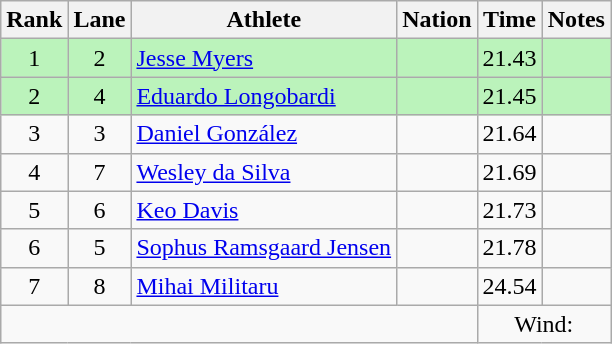<table class="wikitable sortable" style="text-align:center;">
<tr>
<th scope="col" style="width: 10px;">Rank</th>
<th scope="col" style="width: 10px;">Lane</th>
<th scope="col">Athlete</th>
<th scope="col">Nation</th>
<th scope="col">Time</th>
<th scope="col">Notes</th>
</tr>
<tr bgcolor=bbf3bb>
<td>1</td>
<td>2</td>
<td align=left><a href='#'>Jesse Myers</a></td>
<td align=left></td>
<td>21.43</td>
<td></td>
</tr>
<tr bgcolor=bbf3bb>
<td>2</td>
<td>4</td>
<td align=left><a href='#'>Eduardo Longobardi</a></td>
<td align=left></td>
<td>21.45</td>
<td></td>
</tr>
<tr>
<td>3</td>
<td>3</td>
<td align=left><a href='#'>Daniel González</a></td>
<td align=left></td>
<td>21.64</td>
<td></td>
</tr>
<tr>
<td>4</td>
<td>7</td>
<td align=left><a href='#'>Wesley da Silva</a></td>
<td align=left></td>
<td>21.69</td>
<td></td>
</tr>
<tr>
<td>5</td>
<td>6</td>
<td align=left><a href='#'>Keo Davis</a></td>
<td align=left></td>
<td>21.73</td>
<td></td>
</tr>
<tr>
<td>6</td>
<td>5</td>
<td align=left><a href='#'>Sophus Ramsgaard Jensen</a></td>
<td align=left></td>
<td>21.78</td>
<td></td>
</tr>
<tr>
<td>7</td>
<td>8</td>
<td align=left><a href='#'>Mihai Militaru</a></td>
<td align=left></td>
<td>24.54</td>
<td></td>
</tr>
<tr class="sortbottom">
<td colspan="4"></td>
<td colspan="2">Wind: </td>
</tr>
</table>
